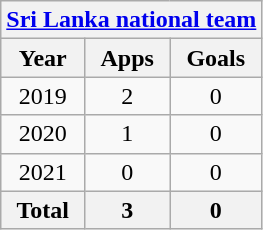<table class="wikitable" style="text-align:center">
<tr>
<th colspan=3><a href='#'>Sri Lanka national team</a></th>
</tr>
<tr>
<th>Year</th>
<th>Apps</th>
<th>Goals</th>
</tr>
<tr>
<td>2019</td>
<td>2</td>
<td>0</td>
</tr>
<tr>
<td>2020</td>
<td>1</td>
<td>0</td>
</tr>
<tr>
<td>2021</td>
<td>0</td>
<td>0</td>
</tr>
<tr>
<th>Total</th>
<th>3</th>
<th>0</th>
</tr>
</table>
